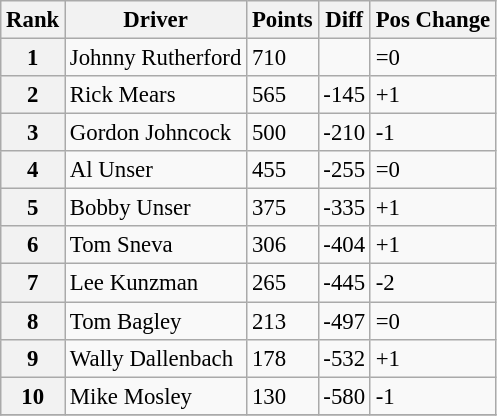<table class="wikitable" style="font-size:95%;">
<tr>
<th>Rank</th>
<th>Driver</th>
<th>Points</th>
<th>Diff</th>
<th>Pos Change</th>
</tr>
<tr>
<th>1</th>
<td>Johnny Rutherford</td>
<td>710</td>
<td></td>
<td>=0</td>
</tr>
<tr>
<th>2</th>
<td>Rick Mears</td>
<td>565</td>
<td>-145</td>
<td>+1</td>
</tr>
<tr>
<th>3</th>
<td>Gordon Johncock</td>
<td>500</td>
<td>-210</td>
<td>-1</td>
</tr>
<tr>
<th>4</th>
<td>Al Unser</td>
<td>455</td>
<td>-255</td>
<td>=0</td>
</tr>
<tr>
<th>5</th>
<td>Bobby Unser</td>
<td>375</td>
<td>-335</td>
<td>+1</td>
</tr>
<tr>
<th>6</th>
<td>Tom Sneva</td>
<td>306</td>
<td>-404</td>
<td>+1</td>
</tr>
<tr>
<th>7</th>
<td>Lee Kunzman</td>
<td>265</td>
<td>-445</td>
<td>-2</td>
</tr>
<tr>
<th>8</th>
<td>Tom Bagley</td>
<td>213</td>
<td>-497</td>
<td>=0</td>
</tr>
<tr>
<th>9</th>
<td>Wally Dallenbach</td>
<td>178</td>
<td>-532</td>
<td>+1</td>
</tr>
<tr>
<th>10</th>
<td>Mike Mosley</td>
<td>130</td>
<td>-580</td>
<td>-1</td>
</tr>
<tr>
</tr>
</table>
